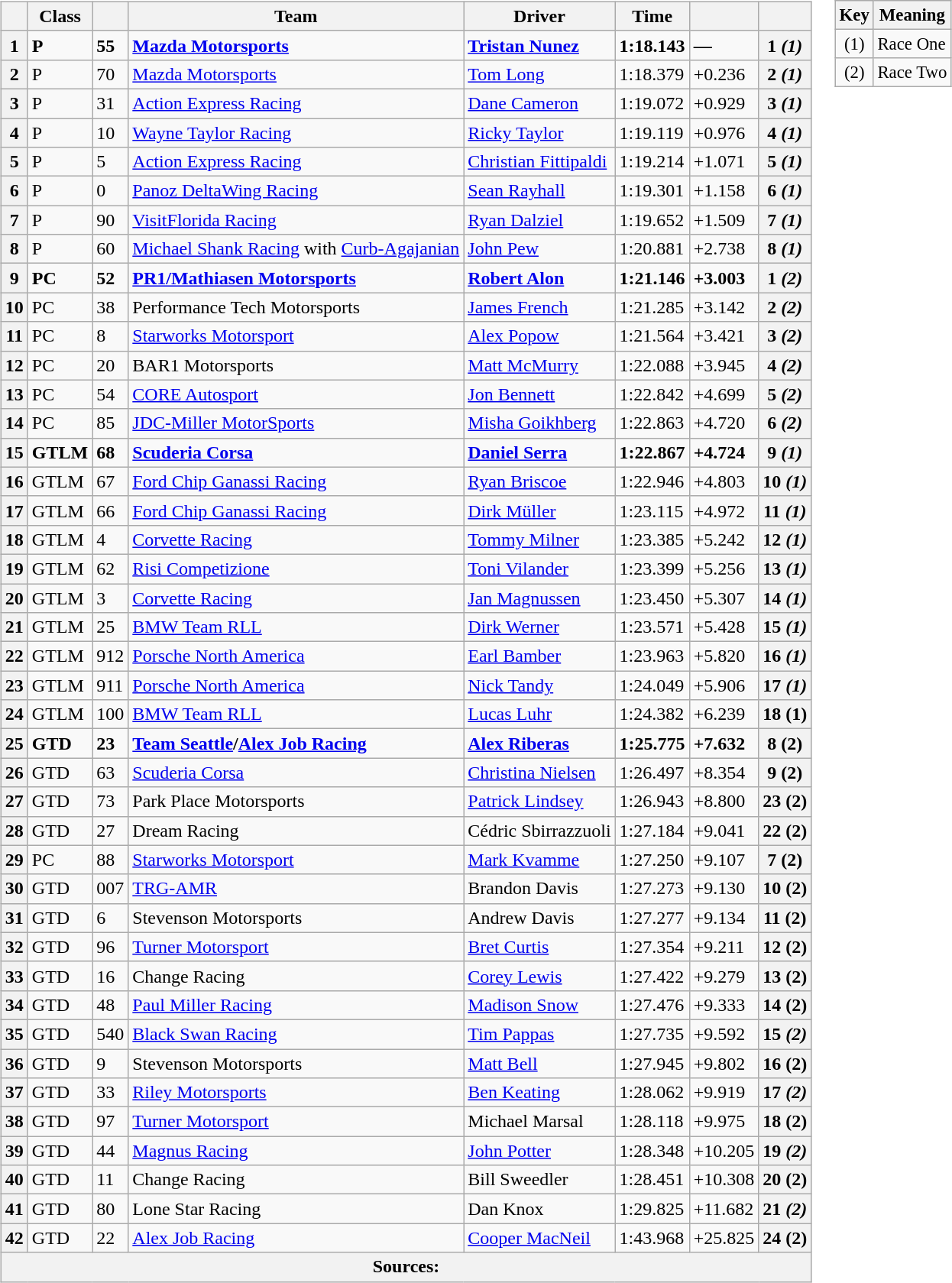<table>
<tr>
<td><br><table class="wikitable">
<tr>
<th></th>
<th>Class</th>
<th></th>
<th>Team</th>
<th>Driver</th>
<th>Time</th>
<th></th>
<th></th>
</tr>
<tr style="font-weight:bold">
<th>1</th>
<td>P</td>
<td>55</td>
<td> <a href='#'>Mazda Motorsports</a></td>
<td> <a href='#'>Tristan Nunez</a></td>
<td>1:18.143</td>
<td><strong>—</strong></td>
<th>1 <strong><em>(1)</em></strong></th>
</tr>
<tr>
<th>2</th>
<td>P</td>
<td>70</td>
<td> <a href='#'>Mazda Motorsports</a></td>
<td> <a href='#'>Tom Long</a></td>
<td>1:18.379</td>
<td>+0.236</td>
<th>2 <strong><em>(1)</em></strong></th>
</tr>
<tr>
<th>3</th>
<td>P</td>
<td>31</td>
<td> <a href='#'>Action Express Racing</a></td>
<td> <a href='#'>Dane Cameron</a></td>
<td>1:19.072</td>
<td>+0.929</td>
<th>3 <strong><em>(1)</em></strong></th>
</tr>
<tr>
<th>4</th>
<td>P</td>
<td>10</td>
<td> <a href='#'>Wayne Taylor Racing</a></td>
<td> <a href='#'>Ricky Taylor</a></td>
<td>1:19.119</td>
<td>+0.976</td>
<th>4 <strong><em>(1)</em></strong></th>
</tr>
<tr>
<th>5</th>
<td>P</td>
<td>5</td>
<td> <a href='#'>Action Express Racing</a></td>
<td> <a href='#'>Christian Fittipaldi</a></td>
<td>1:19.214</td>
<td>+1.071</td>
<th>5 <strong><em>(1)</em></strong></th>
</tr>
<tr>
<th>6</th>
<td>P</td>
<td>0</td>
<td> <a href='#'>Panoz DeltaWing Racing</a></td>
<td> <a href='#'>Sean Rayhall</a></td>
<td>1:19.301</td>
<td>+1.158</td>
<th>6 <strong><em>(1)</em></strong></th>
</tr>
<tr>
<th>7</th>
<td>P</td>
<td>90</td>
<td> <a href='#'>VisitFlorida Racing</a></td>
<td> <a href='#'>Ryan Dalziel</a></td>
<td>1:19.652</td>
<td>+1.509</td>
<th>7 <strong><em>(1)</em></strong></th>
</tr>
<tr>
<th>8</th>
<td>P</td>
<td>60</td>
<td> <a href='#'>Michael Shank Racing</a> with <a href='#'>Curb-Agajanian</a></td>
<td> <a href='#'>John Pew</a></td>
<td>1:20.881</td>
<td>+2.738</td>
<th>8 <strong><em>(1)</em></strong></th>
</tr>
<tr style="font-weight:bold">
<th>9</th>
<td>PC</td>
<td>52</td>
<td> <a href='#'>PR1/Mathiasen Motorsports</a></td>
<td> <a href='#'>Robert Alon</a></td>
<td>1:21.146</td>
<td>+3.003</td>
<th>1 <strong><em>(2)</em></strong></th>
</tr>
<tr>
<th>10</th>
<td>PC</td>
<td>38</td>
<td> Performance Tech Motorsports</td>
<td> <a href='#'>James French</a></td>
<td>1:21.285</td>
<td>+3.142</td>
<th>2 <strong><em>(2)</em></strong></th>
</tr>
<tr>
<th>11</th>
<td>PC</td>
<td>8</td>
<td> <a href='#'>Starworks Motorsport</a></td>
<td> <a href='#'>Alex Popow</a></td>
<td>1:21.564</td>
<td>+3.421</td>
<th>3 <strong><em>(2)</em></strong></th>
</tr>
<tr>
<th>12</th>
<td>PC</td>
<td>20</td>
<td> BAR1 Motorsports</td>
<td> <a href='#'>Matt McMurry</a></td>
<td>1:22.088</td>
<td>+3.945</td>
<th>4 <strong><em>(2)</em></strong></th>
</tr>
<tr>
<th>13</th>
<td>PC</td>
<td>54</td>
<td> <a href='#'>CORE Autosport</a></td>
<td> <a href='#'>Jon Bennett</a></td>
<td>1:22.842</td>
<td>+4.699</td>
<th>5 <strong><em>(2)</em></strong></th>
</tr>
<tr>
<th>14</th>
<td>PC</td>
<td>85</td>
<td> <a href='#'>JDC-Miller MotorSports</a></td>
<td> <a href='#'>Misha Goikhberg</a></td>
<td>1:22.863</td>
<td>+4.720</td>
<th>6 <strong><em>(2)</em></strong></th>
</tr>
<tr style="font-weight:bold">
<th>15</th>
<td>GTLM</td>
<td>68</td>
<td> <a href='#'>Scuderia Corsa</a></td>
<td> <a href='#'>Daniel Serra</a></td>
<td>1:22.867</td>
<td>+4.724</td>
<th>9 <strong><em>(1)</em></strong></th>
</tr>
<tr>
<th>16</th>
<td>GTLM</td>
<td>67</td>
<td> <a href='#'>Ford Chip Ganassi Racing</a></td>
<td> <a href='#'>Ryan Briscoe</a></td>
<td>1:22.946</td>
<td>+4.803</td>
<th>10 <strong><em>(1)</em></strong></th>
</tr>
<tr>
<th>17</th>
<td>GTLM</td>
<td>66</td>
<td> <a href='#'>Ford Chip Ganassi Racing</a></td>
<td> <a href='#'>Dirk Müller</a></td>
<td>1:23.115</td>
<td>+4.972</td>
<th>11 <strong><em>(1)</em></strong></th>
</tr>
<tr>
<th>18</th>
<td>GTLM</td>
<td>4</td>
<td> <a href='#'>Corvette Racing</a></td>
<td> <a href='#'>Tommy Milner</a></td>
<td>1:23.385</td>
<td>+5.242</td>
<th>12 <strong><em>(1)</em></strong></th>
</tr>
<tr>
<th>19</th>
<td>GTLM</td>
<td>62</td>
<td> <a href='#'>Risi Competizione</a></td>
<td> <a href='#'>Toni Vilander</a></td>
<td>1:23.399</td>
<td>+5.256</td>
<th>13 <strong><em>(1)</em></strong></th>
</tr>
<tr>
<th>20</th>
<td>GTLM</td>
<td>3</td>
<td> <a href='#'>Corvette Racing</a></td>
<td> <a href='#'>Jan Magnussen</a></td>
<td>1:23.450</td>
<td>+5.307</td>
<th>14 <strong><em>(1)</em></strong></th>
</tr>
<tr>
<th>21</th>
<td>GTLM</td>
<td>25</td>
<td> <a href='#'>BMW Team RLL</a></td>
<td> <a href='#'>Dirk Werner</a></td>
<td>1:23.571</td>
<td>+5.428</td>
<th>15 <strong><em>(1)</em></strong></th>
</tr>
<tr>
<th>22</th>
<td>GTLM</td>
<td>912</td>
<td> <a href='#'>Porsche North America</a></td>
<td> <a href='#'>Earl Bamber</a></td>
<td>1:23.963</td>
<td>+5.820</td>
<th>16<strong></strong> <strong><em>(1)</em></strong></th>
</tr>
<tr>
<th>23</th>
<td>GTLM</td>
<td>911</td>
<td> <a href='#'>Porsche North America</a></td>
<td> <a href='#'>Nick Tandy</a></td>
<td>1:24.049</td>
<td>+5.906</td>
<th><strong>17 <em>(1)<strong><em></th>
</tr>
<tr>
<th>24</th>
<td>GTLM</td>
<td>100</td>
<td> <a href='#'>BMW Team RLL</a></td>
<td> <a href='#'>Lucas Luhr</a></td>
<td>1:24.382</td>
<td>+6.239</td>
<th>18 </em></strong>(1)<strong><em></th>
</tr>
<tr style="font-weight:bold">
<th>25</th>
<td>GTD</td>
<td>23</td>
<td> <a href='#'>Team Seattle</a>/<a href='#'>Alex Job Racing</a></td>
<td> <a href='#'>Alex Riberas</a></td>
<td>1:25.775</td>
<td>+7.632</td>
<th>8 </em></strong>(2)<strong><em></th>
</tr>
<tr>
<th>26</th>
<td>GTD</td>
<td>63</td>
<td> <a href='#'>Scuderia Corsa</a></td>
<td> <a href='#'>Christina Nielsen</a></td>
<td>1:26.497</td>
<td>+8.354</td>
<th>9 </em></strong>(2)<strong><em></th>
</tr>
<tr>
<th>27</th>
<td>GTD</td>
<td>73</td>
<td> Park Place Motorsports</td>
<td> <a href='#'>Patrick Lindsey</a></td>
<td>1:26.943</td>
<td>+8.800</td>
<th>23</strong><strong> </em></strong>(2)<strong><em></th>
</tr>
<tr>
<th>28</th>
<td>GTD</td>
<td>27</td>
<td> Dream Racing</td>
<td> Cédric Sbirrazzuoli</td>
<td>1:27.184</td>
<td>+9.041</td>
<th>22</strong><strong> </em></strong>(2)<strong><em></th>
</tr>
<tr>
<th>29</th>
<td>PC</td>
<td>88</td>
<td> <a href='#'>Starworks Motorsport</a></td>
<td> <a href='#'>Mark Kvamme</a></td>
<td>1:27.250</td>
<td>+9.107</td>
<th>7 </em></strong>(2)<strong><em></th>
</tr>
<tr>
<th>30</th>
<td>GTD</td>
<td>007</td>
<td> <a href='#'>TRG-AMR</a></td>
<td> Brandon Davis</td>
<td>1:27.273</td>
<td>+9.130</td>
<th>10 </em></strong>(2)<strong><em></th>
</tr>
<tr>
<th>31</th>
<td>GTD</td>
<td>6</td>
<td> Stevenson Motorsports</td>
<td> Andrew Davis</td>
<td>1:27.277</td>
<td>+9.134</td>
<th>11 </em></strong>(2)<strong><em></th>
</tr>
<tr>
<th>32</th>
<td>GTD</td>
<td>96</td>
<td> <a href='#'>Turner Motorsport</a></td>
<td> <a href='#'>Bret Curtis</a></td>
<td>1:27.354</td>
<td>+9.211</td>
<th>12 </em></strong>(2)<strong><em></th>
</tr>
<tr>
<th>33</th>
<td>GTD</td>
<td>16</td>
<td> Change Racing</td>
<td> <a href='#'>Corey Lewis</a></td>
<td>1:27.422</td>
<td>+9.279</td>
<th>13 </em></strong>(2)<strong><em></th>
</tr>
<tr>
<th>34</th>
<td>GTD</td>
<td>48</td>
<td> <a href='#'>Paul Miller Racing</a></td>
<td> <a href='#'>Madison Snow</a></td>
<td>1:27.476</td>
<td>+9.333</td>
<th></strong>14 </em>(2)</em></strong></th>
</tr>
<tr>
<th>35</th>
<td>GTD</td>
<td>540</td>
<td> <a href='#'>Black Swan Racing</a></td>
<td> <a href='#'>Tim Pappas</a></td>
<td>1:27.735</td>
<td>+9.592</td>
<th><strong>15 <em>(2)<strong><em></th>
</tr>
<tr>
<th>36</th>
<td>GTD</td>
<td>9</td>
<td> Stevenson Motorsports</td>
<td> <a href='#'>Matt Bell</a></td>
<td>1:27.945</td>
<td>+9.802</td>
<th></strong>16 </em>(2)</em></strong></th>
</tr>
<tr>
<th>37</th>
<td>GTD</td>
<td>33</td>
<td> <a href='#'>Riley Motorsports</a></td>
<td> <a href='#'>Ben Keating</a></td>
<td>1:28.062</td>
<td>+9.919</td>
<th><strong>17 <em>(2)<strong><em></th>
</tr>
<tr>
<th>38</th>
<td>GTD</td>
<td>97</td>
<td> <a href='#'>Turner Motorsport</a></td>
<td> Michael Marsal</td>
<td>1:28.118</td>
<td>+9.975</td>
<th></strong>18 </em>(2)</em></strong></th>
</tr>
<tr>
<th>39</th>
<td>GTD</td>
<td>44</td>
<td> <a href='#'>Magnus Racing</a></td>
<td> <a href='#'>John Potter</a></td>
<td>1:28.348</td>
<td>+10.205</td>
<th><strong>19 <em>(2)<strong><em></th>
</tr>
<tr>
<th>40</th>
<td>GTD</td>
<td>11</td>
<td> Change Racing</td>
<td> Bill Sweedler</td>
<td>1:28.451</td>
<td>+10.308</td>
<th></strong>20 </em>(2)</em></strong></th>
</tr>
<tr>
<th>41</th>
<td>GTD</td>
<td>80</td>
<td> Lone Star Racing</td>
<td> Dan Knox</td>
<td>1:29.825</td>
<td>+11.682</td>
<th><strong>21 <em>(2)<strong><em></th>
</tr>
<tr>
<th>42</th>
<td>GTD</td>
<td>22</td>
<td> <a href='#'>Alex Job Racing</a></td>
<td> <a href='#'>Cooper MacNeil</a></td>
<td>1:43.968</td>
<td>+25.825</td>
<th>24 </em></strong>(2)<strong><em></th>
</tr>
<tr>
<th colspan="8">Sources:</th>
</tr>
</table>
</td>
<td valign="top"><br><table align="right" class="wikitable" style="font-size: 95%;">
<tr>
<th>Key</th>
<th>Meaning</th>
</tr>
<tr>
<td align="center"></em></strong>(1)<strong><em></td>
<td>Race One</td>
</tr>
<tr>
<td align="center"></em></strong>(2)<strong><em></td>
<td>Race Two</td>
</tr>
</table>
</td>
</tr>
</table>
